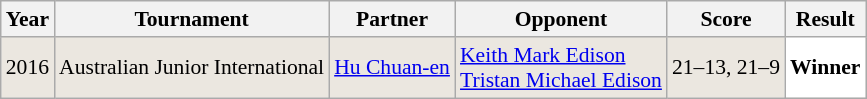<table class="sortable wikitable" style="font-size: 90%;">
<tr>
<th>Year</th>
<th>Tournament</th>
<th>Partner</th>
<th>Opponent</th>
<th>Score</th>
<th>Result</th>
</tr>
<tr style="background:#EBE7E0">
<td align="center">2016</td>
<td align="left">Australian Junior International</td>
<td align="left"> <a href='#'>Hu Chuan-en</a></td>
<td align="left"> <a href='#'>Keith Mark Edison</a><br> <a href='#'>Tristan Michael Edison</a></td>
<td align="left">21–13, 21–9</td>
<td style="text-align:left; background:white"> <strong>Winner</strong></td>
</tr>
</table>
